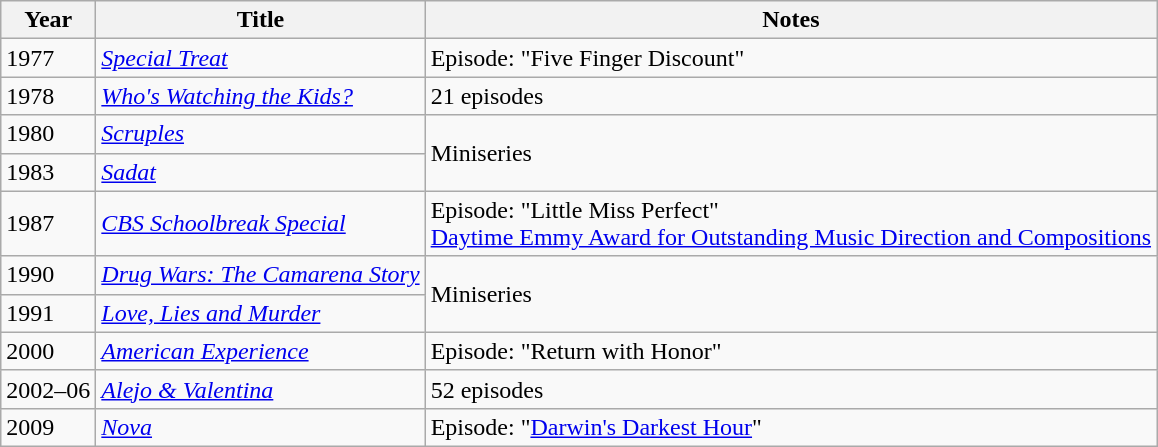<table class="wikitable">
<tr>
<th>Year</th>
<th>Title</th>
<th>Notes</th>
</tr>
<tr>
<td>1977</td>
<td><em><a href='#'>Special Treat</a></em></td>
<td>Episode: "Five Finger Discount"</td>
</tr>
<tr>
<td>1978</td>
<td><em><a href='#'>Who's Watching the Kids?</a></em></td>
<td>21 episodes</td>
</tr>
<tr>
<td>1980</td>
<td><em><a href='#'>Scruples</a></em></td>
<td rowspan="2">Miniseries</td>
</tr>
<tr>
<td>1983</td>
<td><em><a href='#'>Sadat</a></em></td>
</tr>
<tr>
<td>1987</td>
<td><em><a href='#'>CBS Schoolbreak Special</a></em></td>
<td>Episode: "Little Miss Perfect"<br><a href='#'>Daytime Emmy Award for Outstanding Music Direction and Compositions</a></td>
</tr>
<tr>
<td>1990</td>
<td><em><a href='#'>Drug Wars: The Camarena Story</a></em></td>
<td rowspan="2">Miniseries</td>
</tr>
<tr>
<td>1991</td>
<td><em><a href='#'>Love, Lies and Murder</a></em></td>
</tr>
<tr>
<td>2000</td>
<td><em><a href='#'>American Experience</a></em></td>
<td>Episode: "Return with Honor"</td>
</tr>
<tr>
<td>2002–06</td>
<td><em><a href='#'>Alejo & Valentina</a></em></td>
<td>52 episodes</td>
</tr>
<tr>
<td>2009</td>
<td><em><a href='#'>Nova</a></em></td>
<td>Episode: "<a href='#'>Darwin's Darkest Hour</a>"</td>
</tr>
</table>
